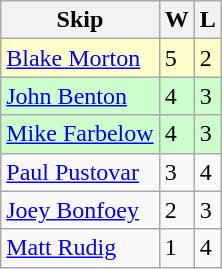<table class="wikitable">
<tr>
<th>Skip</th>
<th>W</th>
<th>L</th>
</tr>
<tr bgcolor=#ffffcc>
<td> <a href='#'>Blake Morton</a></td>
<td>5</td>
<td>2</td>
</tr>
<tr bgcolor=#ccffcc>
<td> <a href='#'>John Benton</a></td>
<td>4</td>
<td>3</td>
</tr>
<tr bgcolor=#ccffcc>
<td> <a href='#'>Mike Farbelow</a></td>
<td>4</td>
<td>3</td>
</tr>
<tr>
<td> <a href='#'>Paul Pustovar</a></td>
<td>3</td>
<td>4</td>
</tr>
<tr>
<td> <a href='#'>Joey Bonfoey</a></td>
<td>2</td>
<td>3</td>
</tr>
<tr>
<td> <a href='#'>Matt Rudig</a></td>
<td>1</td>
<td>4</td>
</tr>
</table>
